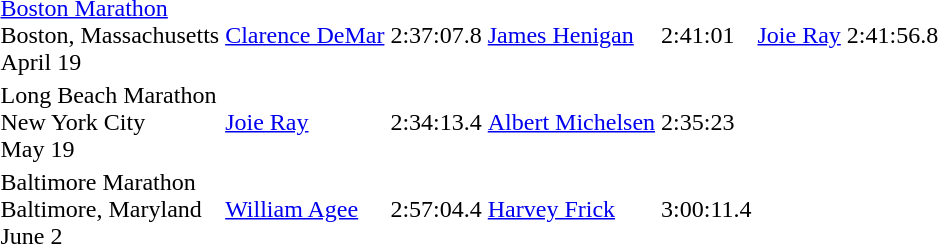<table>
<tr>
<td><a href='#'>Boston Marathon</a><br>Boston, Massachusetts<br>April 19</td>
<td><a href='#'>Clarence DeMar</a></td>
<td>2:37:07.8</td>
<td><a href='#'>James Henigan</a></td>
<td>2:41:01</td>
<td><a href='#'>Joie Ray</a></td>
<td>2:41:56.8</td>
</tr>
<tr>
<td>Long Beach Marathon<br>New York City<br>May 19</td>
<td><a href='#'>Joie Ray</a></td>
<td>2:34:13.4</td>
<td><a href='#'>Albert Michelsen</a></td>
<td>2:35:23</td>
</tr>
<tr>
<td>Baltimore Marathon<br>Baltimore, Maryland<br>June 2</td>
<td><a href='#'>William Agee</a></td>
<td>2:57:04.4</td>
<td><a href='#'>Harvey Frick</a></td>
<td>3:00:11.4</td>
</tr>
</table>
